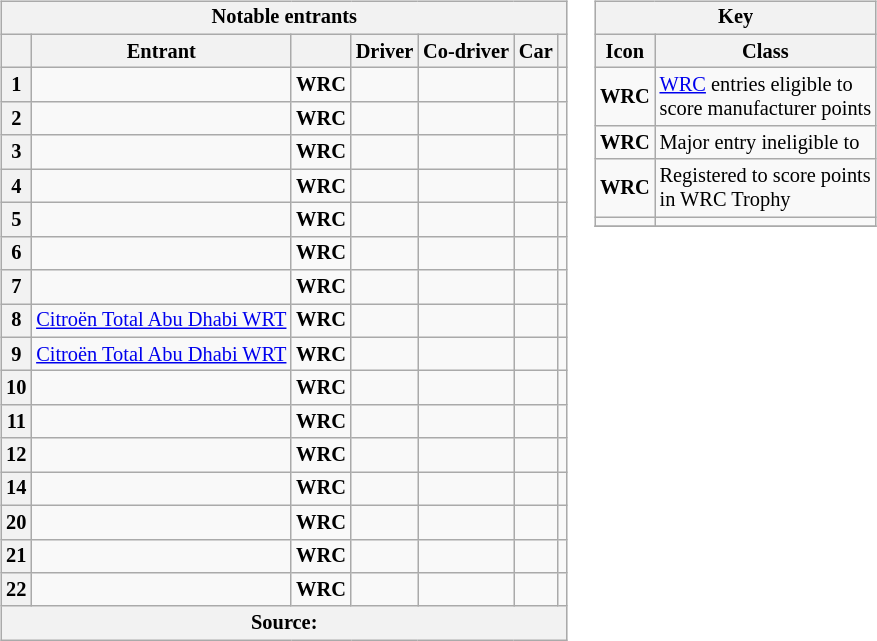<table>
<tr>
<td><br><table class="wikitable plainrowheaders sortable" style="font-size: 85%">
<tr>
<th scope=row colspan="7" style="text-align: center;"><strong>Notable entrants</strong></th>
</tr>
<tr>
<th scope=col></th>
<th scope=col>Entrant</th>
<th scope=col></th>
<th scope=col>Driver</th>
<th scope=col>Co-driver</th>
<th scope=col>Car</th>
<th scope=col></th>
</tr>
<tr>
<th scope=row style="text-align: center;">1</th>
<td></td>
<td align="center"><strong><span>WRC</span></strong></td>
<td></td>
<td></td>
<td></td>
<td align="center"></td>
</tr>
<tr>
<th scope=row style="text-align: center;">2</th>
<td></td>
<td align="center"><strong><span>WRC</span></strong></td>
<td></td>
<td></td>
<td></td>
<td align="center"></td>
</tr>
<tr>
<th scope=row style="text-align: center;">3</th>
<td></td>
<td align="center"><strong><span>WRC</span></strong></td>
<td></td>
<td></td>
<td></td>
<td align="center"></td>
</tr>
<tr>
<th scope=row style="text-align: center;">4</th>
<td></td>
<td align="center"><strong><span>WRC</span></strong></td>
<td></td>
<td></td>
<td></td>
<td align="center"></td>
</tr>
<tr>
<th scope=row style="text-align: center;">5</th>
<td></td>
<td align="center"><strong><span>WRC</span></strong></td>
<td></td>
<td></td>
<td></td>
<td align="center"></td>
</tr>
<tr>
<th scope=row style="text-align: center;">6</th>
<td></td>
<td align="center"><strong><span>WRC</span></strong></td>
<td></td>
<td></td>
<td></td>
<td align="center"></td>
</tr>
<tr>
<th scope=row style="text-align: center;">7</th>
<td></td>
<td align="center"><strong><span>WRC</span></strong></td>
<td></td>
<td></td>
<td></td>
<td align="center"></td>
</tr>
<tr>
<th scope=row style="text-align: center;">8</th>
<td> <a href='#'>Citroën Total Abu Dhabi WRT</a></td>
<td align="center"><strong><span>WRC</span></strong></td>
<td></td>
<td></td>
<td></td>
<td align="center"></td>
</tr>
<tr>
<th scope=row style="text-align: center;">9</th>
<td> <a href='#'>Citroën Total Abu Dhabi WRT</a></td>
<td align="center"><strong><span>WRC</span></strong></td>
<td></td>
<td></td>
<td></td>
<td align="center"></td>
</tr>
<tr>
<th scope=row style="text-align: center;">10</th>
<td></td>
<td align="center"><strong><span>WRC</span></strong></td>
<td></td>
<td></td>
<td></td>
<td align="center"></td>
</tr>
<tr>
<th scope=row style="text-align: center;">11</th>
<td></td>
<td align="center"><strong><span>WRC</span></strong></td>
<td></td>
<td></td>
<td></td>
<td align="center"></td>
</tr>
<tr>
<th scope=row style="text-align: center;">12</th>
<td></td>
<td align="center"><strong><span>WRC</span></strong></td>
<td></td>
<td></td>
<td></td>
<td align="center"></td>
</tr>
<tr>
<th scope=row style="text-align: center;">14</th>
<td></td>
<td align="center"><strong><span>WRC</span></strong></td>
<td></td>
<td></td>
<td></td>
<td align="center"></td>
</tr>
<tr>
<th scope=row style="text-align: center;">20</th>
<td></td>
<td align="center"><strong><span>WRC</span></strong></td>
<td></td>
<td></td>
<td></td>
<td align="center"></td>
</tr>
<tr>
<th scope=row style="text-align: center;">21</th>
<td></td>
<td align="center"><strong><span>WRC</span></strong></td>
<td></td>
<td></td>
<td></td>
<td align="center"></td>
</tr>
<tr>
<th scope=row style="text-align: center;">22</th>
<td></td>
<td align="center"><strong><span>WRC</span></strong></td>
<td></td>
<td></td>
<td></td>
<td align="center"></td>
</tr>
<tr>
<th colspan="7">Source:</th>
</tr>
</table>
</td>
<td valign="top"><br><table align="right" class="wikitable" style="font-size: 85%;">
<tr>
<th colspan="2">Key</th>
</tr>
<tr>
<th>Icon</th>
<th>Class</th>
</tr>
<tr>
<td align="center"><strong><span>WRC</span></strong></td>
<td><a href='#'>WRC</a> entries eligible to<br>score manufacturer points</td>
</tr>
<tr>
<td align="center"><strong><span>WRC</span></strong></td>
<td>Major entry ineligible to<br></td>
</tr>
<tr>
<td align="center"><strong><span>WRC</span></strong></td>
<td>Registered to score points<br> in WRC Trophy</td>
</tr>
<tr>
<td align="center"><strong><span></span></strong></td>
<td></td>
</tr>
<tr>
</tr>
</table>
</td>
</tr>
</table>
